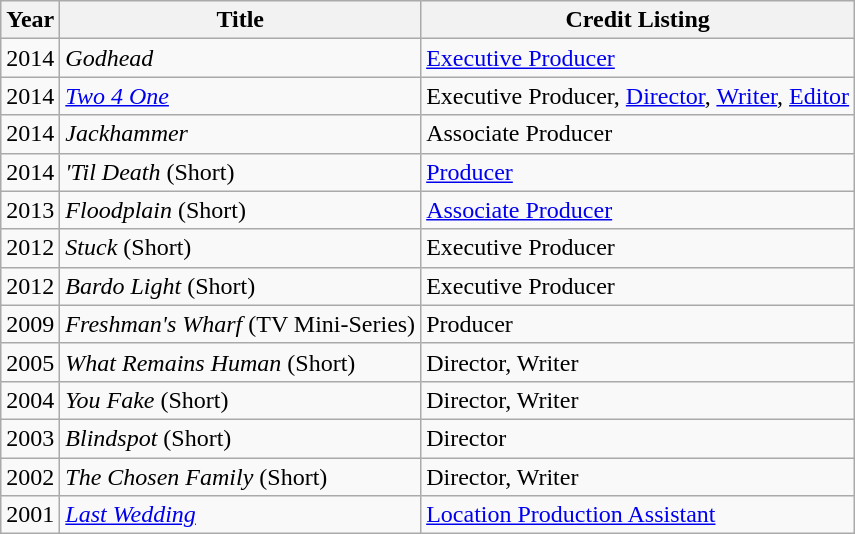<table class="wikitable">
<tr>
<th>Year</th>
<th>Title</th>
<th>Credit Listing</th>
</tr>
<tr>
<td>2014</td>
<td><em>Godhead</em></td>
<td><a href='#'>Executive Producer</a></td>
</tr>
<tr>
<td>2014</td>
<td><em><a href='#'>Two 4 One</a></em></td>
<td>Executive Producer, <a href='#'>Director</a>, <a href='#'>Writer</a>, <a href='#'>Editor</a></td>
</tr>
<tr>
<td>2014</td>
<td><em>Jackhammer</em></td>
<td>Associate Producer</td>
</tr>
<tr>
<td>2014</td>
<td><em>'Til Death</em> (Short)</td>
<td><a href='#'>Producer</a></td>
</tr>
<tr>
<td>2013</td>
<td><em>Floodplain</em> (Short)</td>
<td><a href='#'>Associate Producer</a></td>
</tr>
<tr>
<td>2012</td>
<td><em>Stuck</em> (Short)</td>
<td>Executive Producer</td>
</tr>
<tr>
<td>2012</td>
<td><em>Bardo Light</em> (Short)</td>
<td>Executive Producer</td>
</tr>
<tr>
<td>2009</td>
<td><em>Freshman's Wharf</em> (TV Mini-Series)</td>
<td>Producer</td>
</tr>
<tr>
<td>2005</td>
<td><em>What Remains Human</em> (Short)</td>
<td>Director, Writer</td>
</tr>
<tr>
<td>2004</td>
<td><em>You Fake</em> (Short)</td>
<td>Director, Writer</td>
</tr>
<tr>
<td>2003</td>
<td><em>Blindspot</em> (Short)</td>
<td>Director</td>
</tr>
<tr>
<td>2002</td>
<td><em>The Chosen Family</em> (Short)</td>
<td>Director, Writer</td>
</tr>
<tr>
<td>2001</td>
<td><em><a href='#'>Last Wedding</a></em></td>
<td><a href='#'>Location Production Assistant</a></td>
</tr>
</table>
